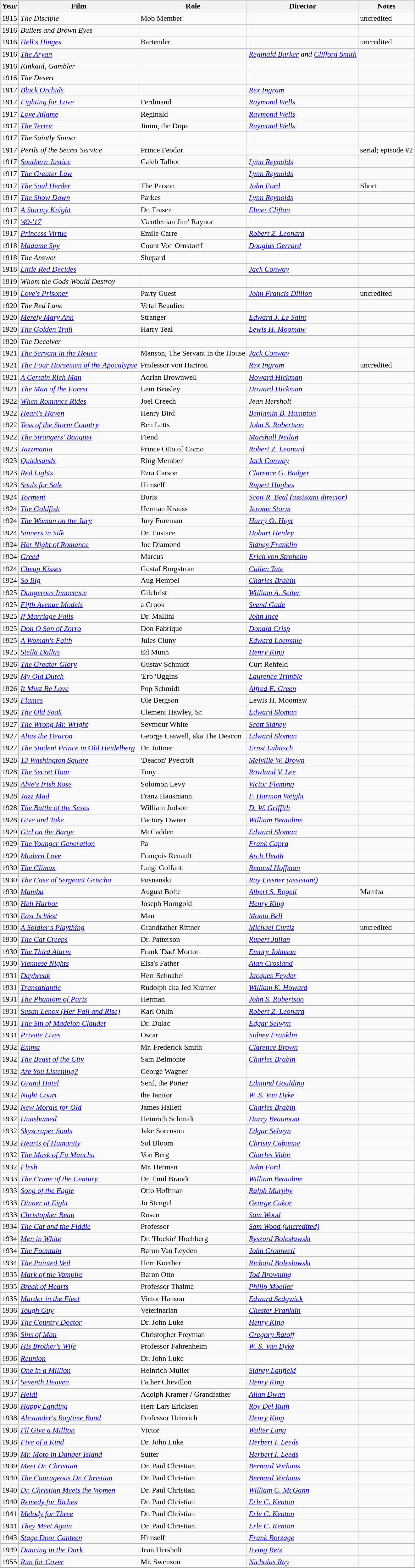<table class="wikitable sortable">
<tr>
<th>Year</th>
<th>Film</th>
<th>Role</th>
<th>Director</th>
<th class="unsortable">Notes</th>
</tr>
<tr>
<td>1915</td>
<td><em>The Disciple</em></td>
<td>Mob Member</td>
<td></td>
<td>uncredited</td>
</tr>
<tr>
<td>1916</td>
<td><em>Bullets and Brown Eyes</em></td>
<td></td>
<td></td>
<td></td>
</tr>
<tr>
<td>1916</td>
<td><em><a href='#'>Hell's Hinges</a></em></td>
<td>Bartender</td>
<td></td>
<td>uncredited</td>
</tr>
<tr>
<td>1916</td>
<td><em><a href='#'>The Aryan</a></em></td>
<td></td>
<td><em><a href='#'>Reginald Barker</a> and <a href='#'>Clifford Smith</a></em></td>
<td></td>
</tr>
<tr>
<td>1916</td>
<td><em>Kinkaid, Gambler</em></td>
<td></td>
<td></td>
<td></td>
</tr>
<tr>
<td>1916</td>
<td><em>The Desert</em></td>
<td></td>
<td></td>
<td></td>
</tr>
<tr>
<td>1917</td>
<td><em><a href='#'>Black Orchids</a></em></td>
<td></td>
<td><em><a href='#'>Rex Ingram</a></em></td>
<td></td>
</tr>
<tr>
<td>1917</td>
<td><em><a href='#'>Fighting for Love</a></em></td>
<td>Ferdinand</td>
<td><em><a href='#'>Raymond Wells</a></em></td>
<td></td>
</tr>
<tr>
<td>1917</td>
<td><em><a href='#'>Love Aflame</a></em></td>
<td>Reginald</td>
<td><em><a href='#'>Raymond Wells</a></em></td>
<td></td>
</tr>
<tr>
<td>1917</td>
<td><em><a href='#'>The Terror</a></em></td>
<td>Jimm, the Dope</td>
<td><em><a href='#'>Raymond Wells</a></em></td>
<td></td>
</tr>
<tr>
<td>1917</td>
<td><em>The Saintly Sinner</em></td>
<td></td>
<td></td>
<td></td>
</tr>
<tr>
<td>1917</td>
<td><em>Perils of the Secret Service</em></td>
<td>Prince Feodor</td>
<td></td>
<td>serial; episode #2</td>
</tr>
<tr>
<td>1917</td>
<td><em><a href='#'>Southern Justice</a></em></td>
<td>Caleb Talbot</td>
<td><em><a href='#'>Lynn Reynolds</a></em></td>
<td></td>
</tr>
<tr>
<td>1917</td>
<td><em><a href='#'>The Greater Law</a></em></td>
<td></td>
<td><em><a href='#'>Lynn Reynolds</a></em></td>
<td></td>
</tr>
<tr>
<td>1917</td>
<td><em><a href='#'>The Soul Herder</a></em></td>
<td>The Parson</td>
<td><em><a href='#'>John Ford</a></em></td>
<td>Short</td>
</tr>
<tr>
<td>1917</td>
<td><em><a href='#'>The Show Down</a></em></td>
<td>Parkes</td>
<td><em><a href='#'>Lynn Reynolds</a></em></td>
<td></td>
</tr>
<tr>
<td>1917</td>
<td><em><a href='#'>A Stormy Knight</a></em></td>
<td>Dr. Fraser</td>
<td><em><a href='#'>Elmer Clifton</a></em></td>
<td></td>
</tr>
<tr>
<td>1917</td>
<td><em><a href='#'>'49-'17</a></em></td>
<td>'Gentleman Jim' Raynor</td>
<td></td>
<td></td>
</tr>
<tr>
<td>1917</td>
<td><em><a href='#'>Princess Virtue</a></em></td>
<td>Emile Carre</td>
<td><em><a href='#'>Robert Z. Leonard</a></em></td>
<td></td>
</tr>
<tr>
<td>1918</td>
<td><em><a href='#'>Madame Spy</a></em></td>
<td>Count Von Ornstorff</td>
<td><em><a href='#'>Douglas Gerrard</a></em></td>
<td></td>
</tr>
<tr>
<td>1918</td>
<td><em>The Answer</em></td>
<td>Shepard</td>
<td></td>
<td></td>
</tr>
<tr>
<td>1918</td>
<td><em><a href='#'>Little Red Decides</a></em></td>
<td></td>
<td><em><a href='#'>Jack Conway</a></em></td>
<td></td>
</tr>
<tr>
<td>1919</td>
<td><em>Whom the Gods Would Destroy</em></td>
<td></td>
<td></td>
<td></td>
</tr>
<tr>
<td>1919</td>
<td><em><a href='#'>Love's Prisoner</a></em></td>
<td>Party Guest</td>
<td><em><a href='#'>John Francis Dillion</a></em></td>
<td>uncredited</td>
</tr>
<tr>
<td>1920</td>
<td><em>The Red Lane</em></td>
<td>Vetal Beaulieu</td>
<td></td>
<td></td>
</tr>
<tr>
<td>1920</td>
<td><em><a href='#'>Merely Mary Ann</a></em></td>
<td>Stranger</td>
<td><em><a href='#'>Edward J. Le Saint</a></em></td>
<td></td>
</tr>
<tr>
<td>1920</td>
<td><em><a href='#'>The Golden Trail</a></em></td>
<td>Harry Teal</td>
<td><em><a href='#'>Lewis H. Moomaw</a></em></td>
<td></td>
</tr>
<tr>
<td>1920</td>
<td><em>The Deceiver</em></td>
<td></td>
<td></td>
<td></td>
</tr>
<tr>
<td>1921</td>
<td><em><a href='#'>The Servant in the House</a></em></td>
<td>Manson, The Servant in the House</td>
<td><em><a href='#'>Jack Conway</a></em></td>
<td></td>
</tr>
<tr>
<td>1921</td>
<td><em><a href='#'>The Four Horsemen of the Apocalypse</a></em></td>
<td>Professor von Hartrott</td>
<td><em><a href='#'>Rex Ingram</a></em></td>
<td>uncredited</td>
</tr>
<tr>
<td>1921</td>
<td><em><a href='#'>A Certain Rich Man</a></em></td>
<td>Adrian Brownwell</td>
<td><em><a href='#'>Howard Hickman</a></em></td>
<td></td>
</tr>
<tr>
<td>1921</td>
<td><em><a href='#'>The Man of the Forest</a></em></td>
<td>Lem Beasley</td>
<td><em><a href='#'>Howard Hickman</a></em></td>
<td></td>
</tr>
<tr>
<td>1922</td>
<td><em><a href='#'>When Romance Rides</a></em></td>
<td>Joel Creech</td>
<td><em>Jean Hersholt</em></td>
<td></td>
</tr>
<tr>
<td>1922</td>
<td><em><a href='#'>Heart's Haven</a></em></td>
<td>Henry Bird</td>
<td><em><a href='#'>Benjamin B. Hampton</a></em></td>
<td></td>
</tr>
<tr>
<td>1922</td>
<td><em><a href='#'>Tess of the Storm Country</a></em></td>
<td>Ben Letts</td>
<td><em><a href='#'>John S. Robertson</a></em></td>
<td></td>
</tr>
<tr>
<td>1922</td>
<td><em><a href='#'>The Strangers' Banquet</a></em></td>
<td>Fiend</td>
<td><em><a href='#'>Marshall Neilan</a></em></td>
<td></td>
</tr>
<tr>
<td>1923</td>
<td><em><a href='#'>Jazzmania</a></em></td>
<td>Prince Otto of Como</td>
<td><em><a href='#'>Robert Z. Leonard</a></em></td>
<td></td>
</tr>
<tr>
<td>1923</td>
<td><em><a href='#'>Quicksands</a></em></td>
<td>Ring Member</td>
<td><em><a href='#'>Jack Conway</a></em></td>
<td></td>
</tr>
<tr>
<td>1923</td>
<td><em><a href='#'>Red Lights</a></em></td>
<td>Ezra Carson</td>
<td><em><a href='#'>Clarence G. Badger</a></em></td>
<td></td>
</tr>
<tr>
<td>1923</td>
<td><em><a href='#'>Souls for Sale</a></em></td>
<td>Himself</td>
<td><em><a href='#'>Rupert Hughes</a></em></td>
<td></td>
</tr>
<tr>
<td>1924</td>
<td><em><a href='#'>Torment</a></em></td>
<td>Boris</td>
<td><em><a href='#'>Scott R. Beal (assistant director)</a></em></td>
<td></td>
</tr>
<tr>
<td>1924</td>
<td><em><a href='#'>The Goldfish</a></em></td>
<td>Herman Krauss</td>
<td><em><a href='#'>Jerome Storm</a></em></td>
<td></td>
</tr>
<tr>
<td>1924</td>
<td><em><a href='#'>The Woman on the Jury</a></em></td>
<td>Jury Foreman</td>
<td><em><a href='#'>Harry O. Hoyt</a></em></td>
<td></td>
</tr>
<tr>
<td>1924</td>
<td><em><a href='#'>Sinners in Silk</a></em></td>
<td>Dr. Eustace</td>
<td><em><a href='#'>Hobart Henley</a></em></td>
<td></td>
</tr>
<tr>
<td>1924</td>
<td><em><a href='#'>Her Night of Romance</a></em></td>
<td>Joe Diamond</td>
<td><em><a href='#'>Sidney Franklin</a></em></td>
<td></td>
</tr>
<tr>
<td>1924</td>
<td><em><a href='#'>Greed</a></em></td>
<td>Marcus</td>
<td><em><a href='#'>Erich von Stroheim</a></em></td>
<td></td>
</tr>
<tr>
<td>1924</td>
<td><em><a href='#'>Cheap Kisses</a></em></td>
<td>Gustaf Borgstrom</td>
<td><em><a href='#'>Cullen Tate</a></em></td>
<td></td>
</tr>
<tr>
<td>1924</td>
<td><em><a href='#'>So Big</a></em></td>
<td>Aug Hempel</td>
<td><em><a href='#'>Charles Brabin</a></em></td>
<td></td>
</tr>
<tr>
<td>1925</td>
<td><em><a href='#'>Dangerous Innocence</a></em></td>
<td>Gilchrist</td>
<td><em><a href='#'>William A. Seiter</a></em></td>
<td></td>
</tr>
<tr>
<td>1925</td>
<td><em><a href='#'>Fifth Avenue Models</a></em></td>
<td>a Crook</td>
<td><em><a href='#'>Svend Gade</a></em></td>
<td></td>
</tr>
<tr>
<td>1925</td>
<td><em><a href='#'>If Marriage Fails</a></em></td>
<td>Dr. Mallini</td>
<td><em><a href='#'>John Ince</a></em></td>
<td></td>
</tr>
<tr>
<td>1925</td>
<td><em><a href='#'>Don Q Son of Zorro</a></em></td>
<td>Don Fabrique</td>
<td><em><a href='#'>Donald Crisp</a></em></td>
<td></td>
</tr>
<tr>
<td>1925</td>
<td><em><a href='#'>A Woman's Faith</a></em></td>
<td>Jules Cluny</td>
<td><em><a href='#'>Edward Laemmle</a></em></td>
<td></td>
</tr>
<tr>
<td>1925</td>
<td><em><a href='#'>Stella Dallas</a></em></td>
<td>Ed Munn</td>
<td><em><a href='#'>Henry King</a></em></td>
<td></td>
</tr>
<tr>
<td>1926</td>
<td><em><a href='#'>The Greater Glory</a></em></td>
<td>Gustav Schmidt</td>
<td>Curt Rehfeld</td>
<td></td>
</tr>
<tr>
<td>1926</td>
<td><em><a href='#'>My Old Dutch</a></em></td>
<td>'Erb 'Uggins</td>
<td><em><a href='#'>Laurence Trimble</a></em></td>
<td></td>
</tr>
<tr>
<td>1926</td>
<td><em><a href='#'>It Must Be Love</a></em></td>
<td>Pop Schmidt</td>
<td><em><a href='#'>Alfred E. Green</a></em></td>
<td></td>
</tr>
<tr>
<td>1926</td>
<td><em><a href='#'>Flames</a></em></td>
<td>Ole Bergson</td>
<td>Lewis H. Moomaw</td>
<td></td>
</tr>
<tr>
<td>1926</td>
<td><em><a href='#'>The Old Soak</a></em></td>
<td>Clement Hawley, Sr.</td>
<td><em><a href='#'>Edward Sloman</a></em></td>
<td></td>
</tr>
<tr>
<td>1927</td>
<td><em><a href='#'>The Wrong Mr. Wright</a></em></td>
<td>Seymour White</td>
<td><em><a href='#'>Scott Sidney</a></em></td>
<td></td>
</tr>
<tr>
<td>1927</td>
<td><em><a href='#'>Alias the Deacon</a></em></td>
<td>George Caswell, aka The Deacon</td>
<td><em><a href='#'>Edward Sloman</a></em></td>
<td></td>
</tr>
<tr>
<td>1927</td>
<td><em><a href='#'>The Student Prince in Old Heidelberg</a></em></td>
<td>Dr. Jüttner</td>
<td><em><a href='#'>Ernst Lubitsch</a></em></td>
<td></td>
</tr>
<tr>
<td>1928</td>
<td><em><a href='#'>13 Washington Square</a></em></td>
<td>'Deacon' Pyecroft</td>
<td><em><a href='#'>Melville W. Brown</a></em></td>
<td></td>
</tr>
<tr>
<td>1928</td>
<td><em><a href='#'>The Secret Hour</a></em></td>
<td>Tony</td>
<td><em><a href='#'>Rowland V. Lee</a></em></td>
<td></td>
</tr>
<tr>
<td>1928</td>
<td><em><a href='#'>Abie's Irish Rose</a></em></td>
<td>Solomon Levy</td>
<td><em><a href='#'>Victor Fleming</a></em></td>
<td></td>
</tr>
<tr>
<td>1928</td>
<td><em><a href='#'>Jazz Mad</a></em></td>
<td>Franz Hausmann</td>
<td><em><a href='#'>F. Harmon Weight</a></em></td>
<td></td>
</tr>
<tr>
<td>1928</td>
<td><em><a href='#'>The Battle of the Sexes</a></em></td>
<td>William Judson</td>
<td><em><a href='#'>D. W. Griffith</a></em></td>
<td></td>
</tr>
<tr>
<td>1928</td>
<td><em><a href='#'>Give and Take</a></em></td>
<td>Factory Owner</td>
<td><em><a href='#'>William Beaudine</a></em></td>
<td></td>
</tr>
<tr>
<td>1929</td>
<td><em><a href='#'>Girl on the Barge</a></em></td>
<td>McCadden</td>
<td><em><a href='#'>Edward Sloman</a></em></td>
<td></td>
</tr>
<tr>
<td>1929</td>
<td><em><a href='#'>The Younger Generation</a></em></td>
<td>Pa</td>
<td><em><a href='#'>Frank Capra</a></em></td>
<td></td>
</tr>
<tr>
<td>1929</td>
<td><em><a href='#'>Modern Love</a></em></td>
<td>François Renault</td>
<td><em><a href='#'>Arch Heath</a></em></td>
<td></td>
</tr>
<tr>
<td>1930</td>
<td><em><a href='#'>The Climax</a></em></td>
<td>Luigi Golfanti</td>
<td><em><a href='#'>Renaud Hoffman</a></em></td>
<td></td>
</tr>
<tr>
<td>1930</td>
<td><em><a href='#'>The Case of Sergeant Grischa</a></em></td>
<td>Posnanski</td>
<td><em><a href='#'>Ray Lissner (assistant)</a></em></td>
<td></td>
</tr>
<tr>
<td>1930</td>
<td><em><a href='#'>Mamba</a></em></td>
<td>August Bolte</td>
<td><em><a href='#'>Albert S. Rogell</a></em></td>
<td>Mamba</td>
</tr>
<tr>
<td>1930</td>
<td><em><a href='#'>Hell Harbor</a></em></td>
<td>Joseph Horngold</td>
<td><em><a href='#'>Henry King</a></em></td>
<td></td>
</tr>
<tr>
<td>1930</td>
<td><em><a href='#'>East Is West</a></em></td>
<td>Man</td>
<td><em><a href='#'>Monta Bell</a></em></td>
<td></td>
</tr>
<tr>
<td>1930</td>
<td><em><a href='#'>A Soldier's Plaything</a></em></td>
<td>Grandfather Rittner</td>
<td><em><a href='#'>Michael Curtiz</a></em></td>
<td>uncredited</td>
</tr>
<tr>
<td>1930</td>
<td><em><a href='#'>The Cat Creeps</a></em></td>
<td>Dr. Patterson</td>
<td><em><a href='#'>Rupert Julian</a></em></td>
<td></td>
</tr>
<tr>
<td>1930</td>
<td><em><a href='#'>The Third Alarm</a></em></td>
<td>Frank 'Dad' Morton</td>
<td><em><a href='#'>Emory Johnson</a></em></td>
<td></td>
</tr>
<tr>
<td>1930</td>
<td><em><a href='#'>Viennese Nights</a></em></td>
<td>Elsa's Father</td>
<td><em><a href='#'>Alan Crosland</a></em></td>
<td></td>
</tr>
<tr>
<td>1931</td>
<td><em><a href='#'>Daybreak</a></em></td>
<td>Herr Schnabel</td>
<td><em><a href='#'>Jacques Feyder</a></em></td>
<td></td>
</tr>
<tr>
<td>1931</td>
<td><em><a href='#'>Transatlantic</a></em></td>
<td>Rudolph aka Jed Kramer</td>
<td><em><a href='#'>William K. Howard</a></em></td>
<td></td>
</tr>
<tr>
<td>1931</td>
<td><em><a href='#'>The Phantom of Paris</a></em></td>
<td>Herman</td>
<td><em><a href='#'>John S. Robertson</a></em></td>
<td></td>
</tr>
<tr>
<td>1931</td>
<td><em><a href='#'>Susan Lenox (Her Fall and Rise)</a></em></td>
<td>Karl Ohlin</td>
<td><em><a href='#'>Robert Z. Leonard</a></em></td>
<td></td>
</tr>
<tr>
<td>1931</td>
<td><em><a href='#'>The Sin of Madelon Claudet</a></em></td>
<td>Dr. Dulac</td>
<td><em><a href='#'>Edgar Selwyn</a></em></td>
<td></td>
</tr>
<tr>
<td>1931</td>
<td><em><a href='#'>Private Lives</a></em></td>
<td>Oscar</td>
<td><em><a href='#'>Sidney Franklin</a></em></td>
<td></td>
</tr>
<tr>
<td>1932</td>
<td><em><a href='#'>Emma</a></em></td>
<td>Mr. Frederick Smith</td>
<td><em><a href='#'>Clarence Brown</a></em></td>
<td></td>
</tr>
<tr>
<td>1932</td>
<td><em><a href='#'>The Beast of the City</a></em></td>
<td>Sam Belmonte</td>
<td><em><a href='#'>Charles Brabin</a></em></td>
<td></td>
</tr>
<tr>
<td>1932</td>
<td><em><a href='#'>Are You Listening?</a></em></td>
<td>George Wagner</td>
<td></td>
<td></td>
</tr>
<tr>
<td>1932</td>
<td><em><a href='#'>Grand Hotel</a></em></td>
<td>Senf, the Porter</td>
<td><em><a href='#'>Edmund Goulding</a></em></td>
<td></td>
</tr>
<tr>
<td>1932</td>
<td><em><a href='#'>Night Court</a></em></td>
<td>the Janitor</td>
<td><em><a href='#'>W. S. Van Dyke</a></em></td>
<td></td>
</tr>
<tr>
<td>1932</td>
<td><em><a href='#'>New Morals for Old</a></em></td>
<td>James Hallett</td>
<td><em><a href='#'>Charles Brabin</a></em></td>
<td></td>
</tr>
<tr>
<td>1932</td>
<td><em><a href='#'>Unashamed</a></em></td>
<td>Heinrich Schmidt</td>
<td><em><a href='#'>Harry Beaumont</a></em></td>
<td></td>
</tr>
<tr>
<td>1932</td>
<td><em><a href='#'>Skyscraper Souls</a></em></td>
<td>Jake Sorenson</td>
<td><em><a href='#'>Edgar Selwyn</a></em></td>
<td></td>
</tr>
<tr>
<td>1932</td>
<td><em><a href='#'>Hearts of Humanity</a></em></td>
<td>Sol Bloom</td>
<td><em><a href='#'>Christy Cabanne</a></em></td>
<td></td>
</tr>
<tr>
<td>1932</td>
<td><em><a href='#'>The Mask of Fu Manchu</a></em></td>
<td>Von Berg</td>
<td><em><a href='#'>Charles Vidor</a></em></td>
<td></td>
</tr>
<tr>
<td>1932</td>
<td><em><a href='#'>Flesh</a></em></td>
<td>Mr. Herman</td>
<td><em><a href='#'>John Ford</a></em></td>
<td></td>
</tr>
<tr>
<td>1933</td>
<td><em><a href='#'>The Crime of the Century</a></em></td>
<td>Dr. Emil Brandt</td>
<td><em><a href='#'>William Beaudine</a></em></td>
<td></td>
</tr>
<tr>
<td>1933</td>
<td><em><a href='#'>Song of the Eagle</a></em></td>
<td>Otto Hoffman</td>
<td><em><a href='#'>Ralph Murphy</a></em></td>
<td></td>
</tr>
<tr>
<td>1933</td>
<td><em><a href='#'>Dinner at Eight</a></em></td>
<td>Jo Stengel</td>
<td><em><a href='#'>George Cukor</a></em></td>
<td></td>
</tr>
<tr>
<td>1933</td>
<td><em><a href='#'>Christopher Bean</a></em></td>
<td>Rosen</td>
<td><em><a href='#'>Sam Wood</a></em></td>
<td></td>
</tr>
<tr>
<td>1934</td>
<td><em><a href='#'>The Cat and the Fiddle</a></em></td>
<td>Professor</td>
<td><em><a href='#'>Sam Wood (uncredited)</a></em></td>
<td></td>
</tr>
<tr>
<td>1934</td>
<td><em><a href='#'>Men in White</a></em></td>
<td>Dr. 'Hockie' Hochberg</td>
<td><em><a href='#'>Ryszard Bolesławski</a></em></td>
<td></td>
</tr>
<tr>
<td>1934</td>
<td><em><a href='#'>The Fountain</a></em></td>
<td>Baron Van Leyden</td>
<td><em><a href='#'>John Cromwell</a></em></td>
<td></td>
</tr>
<tr>
<td>1934</td>
<td><em><a href='#'>The Painted Veil</a></em></td>
<td>Herr Koerber</td>
<td><em><a href='#'>Richard Boleslawski</a></em></td>
<td></td>
</tr>
<tr>
<td>1935</td>
<td><em><a href='#'>Mark of the Vampire</a></em></td>
<td>Baron Otto</td>
<td><em><a href='#'>Tod Browning</a></em></td>
<td></td>
</tr>
<tr>
<td>1935</td>
<td><em><a href='#'>Break of Hearts</a></em></td>
<td>Professor Thalma</td>
<td><em><a href='#'>Philip Moeller</a></em></td>
<td></td>
</tr>
<tr>
<td>1935</td>
<td><em><a href='#'>Murder in the Fleet</a></em></td>
<td>Victor Hanson</td>
<td><em><a href='#'>Edward Sedgwick</a></em></td>
<td></td>
</tr>
<tr>
<td>1936</td>
<td><em><a href='#'>Tough Guy</a></em></td>
<td>Veterinarian</td>
<td><em><a href='#'>Chester Franklin</a></em></td>
<td></td>
</tr>
<tr>
<td>1936</td>
<td><em><a href='#'>The Country Doctor</a></em></td>
<td>Dr. John Luke</td>
<td><em><a href='#'>Henry King</a></em></td>
<td></td>
</tr>
<tr>
<td>1936</td>
<td><em><a href='#'>Sins of Man</a></em></td>
<td>Christopher Freyman</td>
<td><em><a href='#'>Gregory Ratoff</a></em></td>
<td></td>
</tr>
<tr>
<td>1936</td>
<td><em><a href='#'>His Brother's Wife</a></em></td>
<td>Professor Fahrenheim</td>
<td><em><a href='#'>W. S. Van Dyke</a></em></td>
<td></td>
</tr>
<tr>
<td>1936</td>
<td><em><a href='#'>Reunion</a></em></td>
<td>Dr. John Luke</td>
<td></td>
<td></td>
</tr>
<tr>
<td>1936</td>
<td><em><a href='#'>One in a Million</a></em></td>
<td>Heinrich Muller</td>
<td><em><a href='#'>Sidney Lanfield</a></em></td>
<td></td>
</tr>
<tr>
<td>1937</td>
<td><em><a href='#'>Seventh Heaven</a></em></td>
<td>Father Chevillon</td>
<td><em><a href='#'>Henry King</a></em></td>
<td></td>
</tr>
<tr>
<td>1937</td>
<td><em><a href='#'>Heidi</a></em></td>
<td>Adolph Kramer / Grandfather</td>
<td><em><a href='#'>Allan Dwan</a></em></td>
<td></td>
</tr>
<tr>
<td>1938</td>
<td><em><a href='#'>Happy Landing</a></em></td>
<td>Herr Lars Ericksen</td>
<td><em><a href='#'>Roy Del Ruth</a></em></td>
<td></td>
</tr>
<tr>
<td>1938</td>
<td><em><a href='#'>Alexander's Ragtime Band</a></em></td>
<td>Professor Heinrich</td>
<td><em><a href='#'>Henry King</a></em></td>
<td></td>
</tr>
<tr>
<td>1938</td>
<td><em><a href='#'>I'll Give a Million</a></em></td>
<td>Victor</td>
<td><em><a href='#'>Walter Lang</a></em></td>
<td></td>
</tr>
<tr>
<td>1938</td>
<td><em><a href='#'>Five of a Kind</a></em></td>
<td>Dr. John Luke</td>
<td><em><a href='#'>Herbert I. Leeds</a></em></td>
<td></td>
</tr>
<tr>
<td>1939</td>
<td><em><a href='#'>Mr. Moto in Danger Island</a></em></td>
<td>Sutter</td>
<td><em><a href='#'>Herbert I. Leeds</a></em></td>
<td></td>
</tr>
<tr>
<td>1939</td>
<td><em><a href='#'>Meet Dr. Christian</a></em></td>
<td>Dr. Paul Christian</td>
<td><em><a href='#'>Bernard Vorhaus</a></em></td>
<td></td>
</tr>
<tr>
<td>1940</td>
<td><em><a href='#'>The Courageous Dr. Christian</a></em></td>
<td>Dr. Paul Christian</td>
<td><em><a href='#'>Bernard Vorhaus</a></em></td>
<td></td>
</tr>
<tr>
<td>1940</td>
<td><em><a href='#'>Dr. Christian Meets the Women</a></em></td>
<td>Dr. Paul Christian</td>
<td><em><a href='#'>William C. McGann</a></em></td>
<td></td>
</tr>
<tr>
<td>1940</td>
<td><em><a href='#'>Remedy for Riches</a></em></td>
<td>Dr. Paul Christian</td>
<td><em><a href='#'>Erle C. Kenton</a></em></td>
<td></td>
</tr>
<tr>
<td>1941</td>
<td><em><a href='#'>Melody for Three</a></em></td>
<td>Dr. Paul Christian</td>
<td><em><a href='#'>Erle C. Kenton</a></em></td>
<td></td>
</tr>
<tr>
<td>1941</td>
<td><em><a href='#'>They Meet Again</a></em></td>
<td>Dr. Paul Christian</td>
<td><em><a href='#'>Erle C. Kenton</a></em></td>
<td></td>
</tr>
<tr>
<td>1943</td>
<td><em><a href='#'>Stage Door Canteen</a></em></td>
<td>Himself</td>
<td><em><a href='#'>Frank Borzage</a></em></td>
<td></td>
</tr>
<tr>
<td>1949</td>
<td><em><a href='#'>Dancing in the Dark</a></em></td>
<td>Jean Hersholt</td>
<td><em><a href='#'>Irving Reis</a></em></td>
<td></td>
</tr>
<tr>
<td>1955</td>
<td><em><a href='#'>Run for Cover</a></em></td>
<td>Mr. Swenson</td>
<td><em><a href='#'>Nicholas Ray</a></em></td>
<td></td>
</tr>
<tr>
</tr>
</table>
